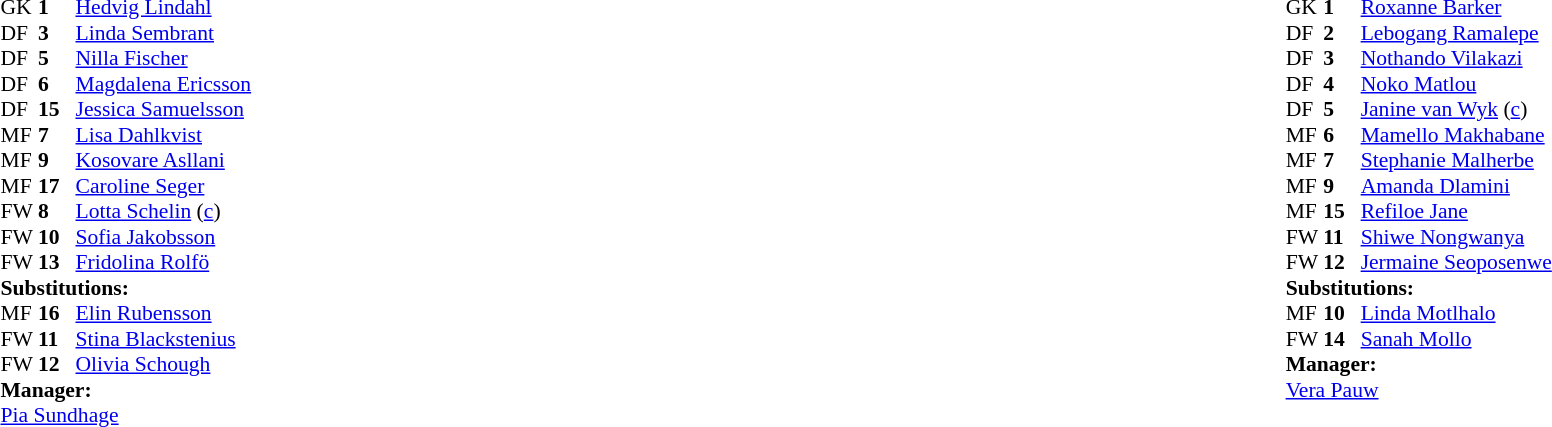<table width="100%">
<tr>
<td valign="top" width="50%"><br><table style="font-size: 90%" cellspacing="0" cellpadding="0">
<tr>
<th width="25"></th>
<th width="25"></th>
</tr>
<tr>
<td>GK</td>
<td><strong>1</strong></td>
<td><a href='#'>Hedvig Lindahl</a></td>
</tr>
<tr>
<td>DF</td>
<td><strong>3</strong></td>
<td><a href='#'>Linda Sembrant</a></td>
</tr>
<tr>
<td>DF</td>
<td><strong>5</strong></td>
<td><a href='#'>Nilla Fischer</a></td>
</tr>
<tr>
<td>DF</td>
<td><strong>6</strong></td>
<td><a href='#'>Magdalena Ericsson</a></td>
</tr>
<tr>
<td>DF</td>
<td><strong>15</strong></td>
<td><a href='#'>Jessica Samuelsson</a></td>
</tr>
<tr>
<td>MF</td>
<td><strong>7</strong></td>
<td><a href='#'>Lisa Dahlkvist</a></td>
<td></td>
<td></td>
</tr>
<tr>
<td>MF</td>
<td><strong>9</strong></td>
<td><a href='#'>Kosovare Asllani</a></td>
</tr>
<tr>
<td>MF</td>
<td><strong>17</strong></td>
<td><a href='#'>Caroline Seger</a></td>
</tr>
<tr>
<td>FW</td>
<td><strong>8</strong></td>
<td><a href='#'>Lotta Schelin</a> (<a href='#'>c</a>)</td>
</tr>
<tr>
<td>FW</td>
<td><strong>10</strong></td>
<td><a href='#'>Sofia Jakobsson</a></td>
<td></td>
<td></td>
</tr>
<tr>
<td>FW</td>
<td><strong>13</strong></td>
<td><a href='#'>Fridolina Rolfö</a></td>
<td></td>
<td></td>
</tr>
<tr>
<td colspan=3><strong>Substitutions:</strong></td>
</tr>
<tr>
<td>MF</td>
<td><strong>16</strong></td>
<td><a href='#'>Elin Rubensson</a></td>
<td></td>
<td></td>
</tr>
<tr>
<td>FW</td>
<td><strong>11</strong></td>
<td><a href='#'>Stina Blackstenius</a></td>
<td></td>
<td></td>
</tr>
<tr>
<td>FW</td>
<td><strong>12</strong></td>
<td><a href='#'>Olivia Schough</a></td>
<td></td>
<td></td>
</tr>
<tr>
<td colspan=3><strong>Manager:</strong></td>
</tr>
<tr>
<td colspan=3><a href='#'>Pia Sundhage</a></td>
</tr>
</table>
</td>
<td valign="top"></td>
<td valign="top" width="50%"><br><table style="font-size: 90%" cellspacing="0" cellpadding="0" align="center">
<tr>
<th width="25"></th>
<th width="25"></th>
</tr>
<tr>
<td>GK</td>
<td><strong>1</strong></td>
<td><a href='#'>Roxanne Barker</a></td>
</tr>
<tr>
<td>DF</td>
<td><strong>2</strong></td>
<td><a href='#'>Lebogang Ramalepe</a></td>
<td></td>
<td></td>
</tr>
<tr>
<td>DF</td>
<td><strong>3</strong></td>
<td><a href='#'>Nothando Vilakazi</a></td>
</tr>
<tr>
<td>DF</td>
<td><strong>4</strong></td>
<td><a href='#'>Noko Matlou</a></td>
</tr>
<tr>
<td>DF</td>
<td><strong>5</strong></td>
<td><a href='#'>Janine van Wyk</a> (<a href='#'>c</a>)</td>
</tr>
<tr>
<td>MF</td>
<td><strong>6</strong></td>
<td><a href='#'>Mamello Makhabane</a></td>
</tr>
<tr>
<td>MF</td>
<td><strong>7</strong></td>
<td><a href='#'>Stephanie Malherbe</a></td>
</tr>
<tr>
<td>MF</td>
<td><strong>9</strong></td>
<td><a href='#'>Amanda Dlamini</a></td>
</tr>
<tr>
<td>MF</td>
<td><strong>15</strong></td>
<td><a href='#'>Refiloe Jane</a></td>
</tr>
<tr>
<td>FW</td>
<td><strong>11</strong></td>
<td><a href='#'>Shiwe Nongwanya</a></td>
<td></td>
<td></td>
</tr>
<tr>
<td>FW</td>
<td><strong>12</strong></td>
<td><a href='#'>Jermaine Seoposenwe</a></td>
</tr>
<tr>
<td colspan=3><strong>Substitutions:</strong></td>
</tr>
<tr>
<td>MF</td>
<td><strong>10</strong></td>
<td><a href='#'>Linda Motlhalo</a></td>
<td></td>
<td></td>
</tr>
<tr>
<td>FW</td>
<td><strong>14</strong></td>
<td><a href='#'>Sanah Mollo</a></td>
<td></td>
<td></td>
</tr>
<tr>
<td colspan=3><strong>Manager:</strong></td>
</tr>
<tr>
<td colspan=3><a href='#'>Vera Pauw</a></td>
</tr>
</table>
</td>
</tr>
</table>
